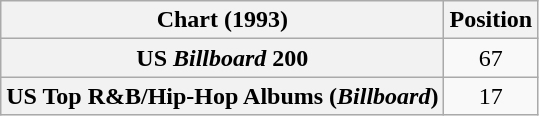<table class="wikitable sortable plainrowheaders" style="text-align:center">
<tr>
<th scope="col">Chart (1993)</th>
<th scope="col">Position</th>
</tr>
<tr>
<th scope="row">US <em>Billboard</em> 200</th>
<td>67</td>
</tr>
<tr>
<th scope="row">US Top R&B/Hip-Hop Albums (<em>Billboard</em>)</th>
<td>17</td>
</tr>
</table>
